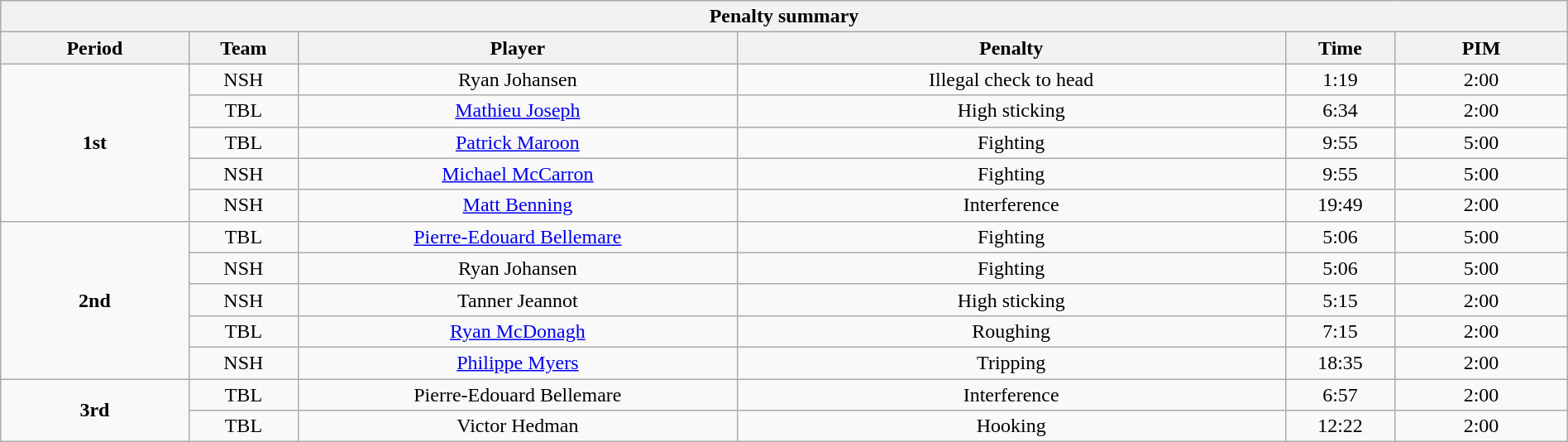<table style="width:100%;" class="wikitable">
<tr>
<th colspan=6>Penalty summary</th>
</tr>
<tr>
<th style="width:12%;">Period</th>
<th style="width:7%;">Team</th>
<th style="width:28%;">Player</th>
<th style="width:35%;">Penalty</th>
<th style="width:7%;">Time</th>
<th style="width:11%;">PIM</th>
</tr>
<tr>
<td rowspan="5" style="text-align:center;"><strong>1st</strong></td>
<td align=center>NSH</td>
<td align=center>Ryan Johansen</td>
<td align=center>Illegal check to head</td>
<td align=center>1:19</td>
<td align=center>2:00</td>
</tr>
<tr>
<td align="center">TBL</td>
<td align="center"><a href='#'>Mathieu Joseph</a></td>
<td align="center">High sticking</td>
<td align="center">6:34</td>
<td align="center">2:00</td>
</tr>
<tr>
<td align="center">TBL</td>
<td align="center"><a href='#'>Patrick Maroon</a></td>
<td align="center">Fighting</td>
<td align="center">9:55</td>
<td align="center">5:00</td>
</tr>
<tr>
<td align="center">NSH</td>
<td align="center"><a href='#'>Michael McCarron</a></td>
<td align="center">Fighting</td>
<td align="center">9:55</td>
<td align="center">5:00</td>
</tr>
<tr>
<td align="center">NSH</td>
<td align="center"><a href='#'>Matt Benning</a></td>
<td align="center">Interference</td>
<td align="center">19:49</td>
<td align="center">2:00</td>
</tr>
<tr>
<td rowspan="5" style="text-align:center;"><strong>2nd</strong></td>
<td align=center>TBL</td>
<td align=center><a href='#'>Pierre-Edouard Bellemare</a></td>
<td align=center>Fighting</td>
<td align=center>5:06</td>
<td align=center>5:00</td>
</tr>
<tr>
<td align="center">NSH</td>
<td align="center">Ryan Johansen</td>
<td align="center">Fighting</td>
<td align="center">5:06</td>
<td align="center">5:00</td>
</tr>
<tr>
<td align=center>NSH</td>
<td align=center>Tanner Jeannot</td>
<td align=center>High sticking</td>
<td align=center>5:15</td>
<td align="center">2:00</td>
</tr>
<tr>
<td align=center>TBL</td>
<td align=center><a href='#'>Ryan McDonagh</a></td>
<td align=center>Roughing</td>
<td align=center>7:15</td>
<td align="center">2:00</td>
</tr>
<tr>
<td align=center>NSH</td>
<td align=center><a href='#'>Philippe Myers</a></td>
<td align=center>Tripping</td>
<td align=center>18:35</td>
<td align="center">2:00</td>
</tr>
<tr>
<td rowspan="2" style="text-align:center;"><strong>3rd</strong></td>
<td align=center>TBL</td>
<td align=center>Pierre-Edouard Bellemare</td>
<td align=center>Interference</td>
<td align=center>6:57</td>
<td align=center>2:00</td>
</tr>
<tr>
<td align="center">TBL</td>
<td align="center">Victor Hedman</td>
<td align="center">Hooking</td>
<td align="center">12:22</td>
<td align=center>2:00</td>
</tr>
</table>
